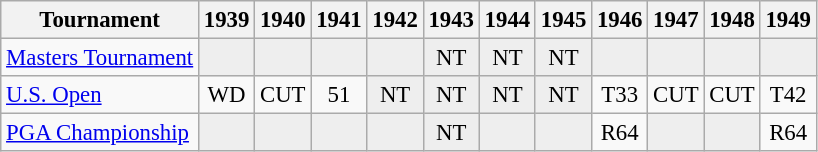<table class="wikitable" style="font-size:95%;text-align:center;">
<tr>
<th>Tournament</th>
<th>1939</th>
<th>1940</th>
<th>1941</th>
<th>1942</th>
<th>1943</th>
<th>1944</th>
<th>1945</th>
<th>1946</th>
<th>1947</th>
<th>1948</th>
<th>1949</th>
</tr>
<tr>
<td align=left><a href='#'>Masters Tournament</a></td>
<td style="background:#eeeeee;"></td>
<td style="background:#eeeeee;"></td>
<td style="background:#eeeeee;"></td>
<td style="background:#eeeeee;"></td>
<td style="background:#eeeeee;">NT</td>
<td style="background:#eeeeee;">NT</td>
<td style="background:#eeeeee;">NT</td>
<td style="background:#eeeeee;"></td>
<td style="background:#eeeeee;"></td>
<td style="background:#eeeeee;"></td>
<td style="background:#eeeeee;"></td>
</tr>
<tr>
<td align=left><a href='#'>U.S. Open</a></td>
<td>WD</td>
<td>CUT</td>
<td>51</td>
<td style="background:#eeeeee;">NT</td>
<td style="background:#eeeeee;">NT</td>
<td style="background:#eeeeee;">NT</td>
<td style="background:#eeeeee;">NT</td>
<td>T33</td>
<td>CUT</td>
<td>CUT</td>
<td>T42</td>
</tr>
<tr>
<td align=left><a href='#'>PGA Championship</a></td>
<td style="background:#eeeeee;"></td>
<td style="background:#eeeeee;"></td>
<td style="background:#eeeeee;"></td>
<td style="background:#eeeeee;"></td>
<td style="background:#eeeeee;">NT</td>
<td style="background:#eeeeee;"></td>
<td style="background:#eeeeee;"></td>
<td>R64</td>
<td style="background:#eeeeee;"></td>
<td style="background:#eeeeee;"></td>
<td>R64</td>
</tr>
</table>
